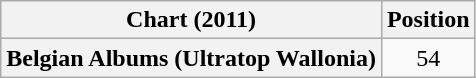<table class="wikitable plainrowheaders" style="text-align:center">
<tr>
<th scope="col">Chart (2011)</th>
<th scope="col">Position</th>
</tr>
<tr>
<th scope="row">Belgian Albums (Ultratop Wallonia)</th>
<td>54</td>
</tr>
</table>
